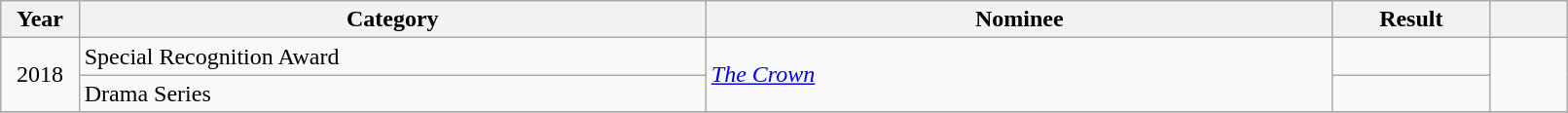<table class="wikitable" style="width:85%;">
<tr>
<th width=5%>Year</th>
<th style="width:40%;">Category</th>
<th style="width:40%;">Nominee</th>
<th style="width:10%;">Result</th>
<th width=5%></th>
</tr>
<tr>
<td style="text-align: center;" rowspan="2">2018</td>
<td>Special Recognition Award</td>
<td rowspan="2"><em><a href='#'>The Crown</a></em></td>
<td></td>
<td rowspan="2"></td>
</tr>
<tr>
<td>Drama Series</td>
<td></td>
</tr>
<tr>
</tr>
</table>
